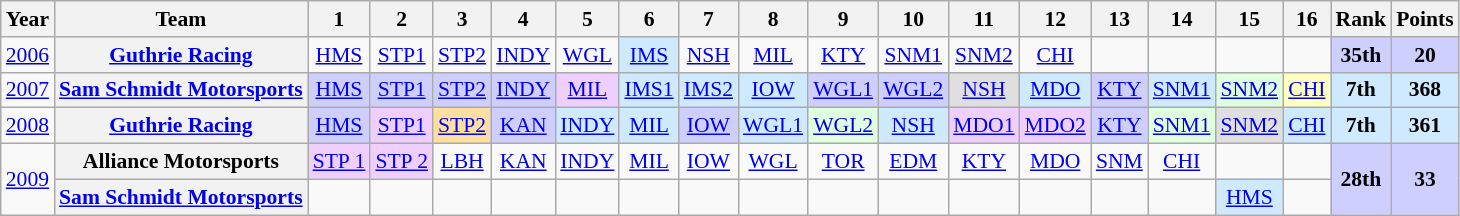<table class="wikitable" style="text-align:center; font-size:90%">
<tr>
<th>Year</th>
<th>Team</th>
<th>1</th>
<th>2</th>
<th>3</th>
<th>4</th>
<th>5</th>
<th>6</th>
<th>7</th>
<th>8</th>
<th>9</th>
<th>10</th>
<th>11</th>
<th>12</th>
<th>13</th>
<th>14</th>
<th>15</th>
<th>16</th>
<th>Rank</th>
<th>Points</th>
</tr>
<tr>
<td><a href='#'>2006</a></td>
<th><a href='#'>Guthrie Racing</a></th>
<td><a href='#'>HMS</a></td>
<td><a href='#'>STP1</a></td>
<td><a href='#'>STP2</a></td>
<td><a href='#'>INDY</a></td>
<td><a href='#'>WGL</a></td>
<td style="background:#CFEAFF;"><a href='#'>IMS</a><br></td>
<td><a href='#'>NSH</a></td>
<td><a href='#'>MIL</a></td>
<td><a href='#'>KTY</a></td>
<td><a href='#'>SNM1</a></td>
<td><a href='#'>SNM2</a></td>
<td><a href='#'>CHI</a></td>
<td></td>
<td></td>
<td></td>
<td></td>
<td style="background:#CFCFFF;"><strong>35th</strong></td>
<td style="background:#CFCFFF;"><strong>20</strong></td>
</tr>
<tr>
<td><a href='#'>2007</a></td>
<th><a href='#'>Sam Schmidt Motorsports</a></th>
<td style="background:#CFCFFF;"><a href='#'>HMS</a><br></td>
<td style="background:#CFCFFF;"><a href='#'>STP1</a><br></td>
<td style="background:#CFCFFF;"><a href='#'>STP2</a><br></td>
<td style="background:#CFCFFF;"><a href='#'>INDY</a><br></td>
<td style="background:#EFCFFF;"><a href='#'>MIL</a><br></td>
<td style="background:#CFEAFF;"><a href='#'>IMS1</a><br></td>
<td style="background:#CFEAFF;"><a href='#'>IMS2</a><br></td>
<td style="background:#CFEAFF;"><a href='#'>IOW</a><br></td>
<td style="background:#CFCFFF;"><a href='#'>WGL1</a><br></td>
<td style="background:#CFCFFF;"><a href='#'>WGL2</a><br></td>
<td style="background:#DFDFDF;"><a href='#'>NSH</a><br></td>
<td style="background:#CFEAFF;"><a href='#'>MDO</a><br></td>
<td style="background:#CFCFFF;"><a href='#'>KTY</a><br></td>
<td style="background:#CFEAFF;"><a href='#'>SNM1</a><br></td>
<td style="background:#DFFFDF;"><a href='#'>SNM2</a><br></td>
<td style="background:#FFFFBF;"><a href='#'>CHI</a><br></td>
<td style="background:#CFEAFF;"><strong>7th</strong></td>
<td style="background:#CFEAFF;"><strong>368</strong></td>
</tr>
<tr>
<td><a href='#'>2008</a></td>
<th><a href='#'>Guthrie Racing</a></th>
<td style="background:#CFCFFF;"><a href='#'>HMS</a><br></td>
<td style="background:#EFCFFF;"><a href='#'>STP1</a><br></td>
<td style="background:#FFDF9F;"><a href='#'>STP2</a><br></td>
<td style="background:#CFCFFF;"><a href='#'>KAN</a><br></td>
<td style="background:#CFEAFF;"><a href='#'>INDY</a><br></td>
<td style="background:#CFEAFF;"><a href='#'>MIL</a><br></td>
<td style="background:#CFCFFF;"><a href='#'>IOW</a><br></td>
<td style="background:#CFEAFF;"><a href='#'>WGL1</a><br></td>
<td style="background:#DFFFDF;"><a href='#'>WGL2</a><br></td>
<td style="background:#CFEAFF;"><a href='#'>NSH</a><br></td>
<td style="background:#EFCFFF;"><a href='#'>MDO1</a><br></td>
<td style="background:#EFCFFF;"><a href='#'>MDO2</a><br></td>
<td style="background:#CFCFFF;"><a href='#'>KTY</a><br></td>
<td style="background:#DFFFDF;"><a href='#'>SNM1</a><br></td>
<td style="background:#DFDFDF;"><a href='#'>SNM2</a><br></td>
<td style="background:#CFEAFF;"><a href='#'>CHI</a><br></td>
<td style="background:#CFEAFF;"><strong>7th</strong></td>
<td style="background:#CFEAFF;"><strong>361</strong></td>
</tr>
<tr>
<td rowspan=2><a href='#'>2009</a></td>
<th>Alliance Motorsports</th>
<td style="background:#EFCFFF;"><a href='#'>STP 1</a><br></td>
<td style="background:#EFCFFF;"><a href='#'>STP 2</a><br></td>
<td><a href='#'>LBH</a></td>
<td><a href='#'>KAN</a></td>
<td><a href='#'>INDY</a></td>
<td><a href='#'>MIL</a></td>
<td><a href='#'>IOW</a></td>
<td><a href='#'>WGL</a></td>
<td><a href='#'>TOR</a></td>
<td><a href='#'>EDM</a></td>
<td><a href='#'>KTY</a></td>
<td><a href='#'>MDO</a></td>
<td><a href='#'>SNM</a></td>
<td><a href='#'>CHI</a></td>
<td></td>
<td></td>
<td rowspan=2 style="background:#CFCFFF;"><strong>28th</strong></td>
<td rowspan=2 style="background:#CFCFFF;"><strong>33</strong></td>
</tr>
<tr>
<th><a href='#'>Sam Schmidt Motorsports</a></th>
<td></td>
<td></td>
<td></td>
<td></td>
<td></td>
<td></td>
<td></td>
<td></td>
<td></td>
<td></td>
<td></td>
<td></td>
<td></td>
<td></td>
<td style="background:#CFEAFF;"><a href='#'>HMS</a><br></td>
<td></td>
</tr>
</table>
